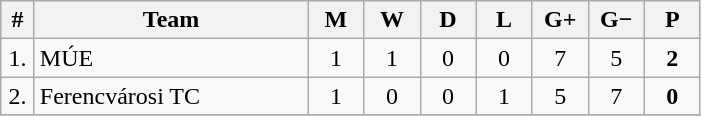<table class="wikitable" style="text-align: center;">
<tr>
<th width="15">#</th>
<th width="175">Team</th>
<th width="30">M</th>
<th width="30">W</th>
<th width="30">D</th>
<th width="30">L</th>
<th width="30">G+</th>
<th width="30">G−</th>
<th width="30">P</th>
</tr>
<tr>
<td>1.</td>
<td align="left">MÚE</td>
<td>1</td>
<td>1</td>
<td>0</td>
<td>0</td>
<td>7</td>
<td>5</td>
<td><strong>2</strong></td>
</tr>
<tr>
<td>2.</td>
<td align="left">Ferencvárosi TC</td>
<td>1</td>
<td>0</td>
<td>0</td>
<td>1</td>
<td>5</td>
<td>7</td>
<td><strong>0</strong></td>
</tr>
<tr>
</tr>
</table>
